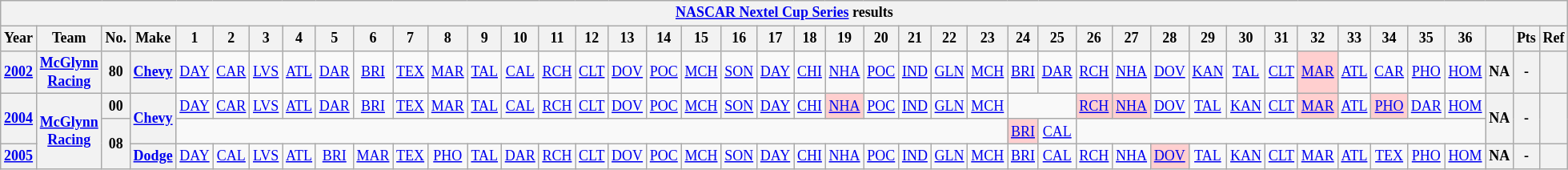<table class="wikitable" style="text-align:center; font-size:75%">
<tr>
<th colspan=45><a href='#'>NASCAR Nextel Cup Series</a> results</th>
</tr>
<tr>
<th>Year</th>
<th>Team</th>
<th>No.</th>
<th>Make</th>
<th>1</th>
<th>2</th>
<th>3</th>
<th>4</th>
<th>5</th>
<th>6</th>
<th>7</th>
<th>8</th>
<th>9</th>
<th>10</th>
<th>11</th>
<th>12</th>
<th>13</th>
<th>14</th>
<th>15</th>
<th>16</th>
<th>17</th>
<th>18</th>
<th>19</th>
<th>20</th>
<th>21</th>
<th>22</th>
<th>23</th>
<th>24</th>
<th>25</th>
<th>26</th>
<th>27</th>
<th>28</th>
<th>29</th>
<th>30</th>
<th>31</th>
<th>32</th>
<th>33</th>
<th>34</th>
<th>35</th>
<th>36</th>
<th></th>
<th>Pts</th>
<th>Ref</th>
</tr>
<tr>
<th><a href='#'>2002</a></th>
<th><a href='#'>McGlynn Racing</a></th>
<th>80</th>
<th><a href='#'>Chevy</a></th>
<td><a href='#'>DAY</a></td>
<td><a href='#'>CAR</a></td>
<td><a href='#'>LVS</a></td>
<td><a href='#'>ATL</a></td>
<td><a href='#'>DAR</a></td>
<td><a href='#'>BRI</a></td>
<td><a href='#'>TEX</a></td>
<td><a href='#'>MAR</a></td>
<td><a href='#'>TAL</a></td>
<td><a href='#'>CAL</a></td>
<td><a href='#'>RCH</a></td>
<td><a href='#'>CLT</a></td>
<td><a href='#'>DOV</a></td>
<td><a href='#'>POC</a></td>
<td><a href='#'>MCH</a></td>
<td><a href='#'>SON</a></td>
<td><a href='#'>DAY</a></td>
<td><a href='#'>CHI</a></td>
<td><a href='#'>NHA</a></td>
<td><a href='#'>POC</a></td>
<td><a href='#'>IND</a></td>
<td><a href='#'>GLN</a></td>
<td><a href='#'>MCH</a></td>
<td><a href='#'>BRI</a></td>
<td><a href='#'>DAR</a></td>
<td><a href='#'>RCH</a></td>
<td><a href='#'>NHA</a></td>
<td><a href='#'>DOV</a></td>
<td><a href='#'>KAN</a></td>
<td><a href='#'>TAL</a></td>
<td><a href='#'>CLT</a></td>
<td style="background:#FFCFCF;"><a href='#'>MAR</a><br></td>
<td><a href='#'>ATL</a></td>
<td><a href='#'>CAR</a></td>
<td><a href='#'>PHO</a></td>
<td><a href='#'>HOM</a></td>
<th>NA</th>
<th>-</th>
<th></th>
</tr>
<tr>
<th rowspan=2><a href='#'>2004</a></th>
<th rowspan=3><a href='#'>McGlynn Racing</a></th>
<th>00</th>
<th rowspan=2><a href='#'>Chevy</a></th>
<td><a href='#'>DAY</a></td>
<td><a href='#'>CAR</a></td>
<td><a href='#'>LVS</a></td>
<td><a href='#'>ATL</a></td>
<td><a href='#'>DAR</a></td>
<td><a href='#'>BRI</a></td>
<td><a href='#'>TEX</a></td>
<td><a href='#'>MAR</a></td>
<td><a href='#'>TAL</a></td>
<td><a href='#'>CAL</a></td>
<td><a href='#'>RCH</a></td>
<td><a href='#'>CLT</a></td>
<td><a href='#'>DOV</a></td>
<td><a href='#'>POC</a></td>
<td><a href='#'>MCH</a></td>
<td><a href='#'>SON</a></td>
<td><a href='#'>DAY</a></td>
<td><a href='#'>CHI</a></td>
<td style="background:#FFCFCF;"><a href='#'>NHA</a><br></td>
<td><a href='#'>POC</a></td>
<td><a href='#'>IND</a></td>
<td><a href='#'>GLN</a></td>
<td><a href='#'>MCH</a></td>
<td colspan=2></td>
<td style="background:#FFCFCF;"><a href='#'>RCH</a><br></td>
<td style="background:#FFCFCF;"><a href='#'>NHA</a><br></td>
<td><a href='#'>DOV</a></td>
<td><a href='#'>TAL</a></td>
<td><a href='#'>KAN</a></td>
<td><a href='#'>CLT</a></td>
<td style="background:#FFCFCF;"><a href='#'>MAR</a><br></td>
<td><a href='#'>ATL</a></td>
<td style="background:#FFCFCF;"><a href='#'>PHO</a><br></td>
<td><a href='#'>DAR</a></td>
<td><a href='#'>HOM</a></td>
<th rowspan=2>NA</th>
<th rowspan=2>-</th>
<th rowspan=2></th>
</tr>
<tr>
<th rowspan=2>08</th>
<td colspan=23></td>
<td style="background:#FFCFCF;"><a href='#'>BRI</a><br></td>
<td><a href='#'>CAL</a></td>
<td colspan=11></td>
</tr>
<tr>
<th><a href='#'>2005</a></th>
<th><a href='#'>Dodge</a></th>
<td><a href='#'>DAY</a></td>
<td><a href='#'>CAL</a></td>
<td><a href='#'>LVS</a></td>
<td><a href='#'>ATL</a></td>
<td><a href='#'>BRI</a></td>
<td><a href='#'>MAR</a></td>
<td><a href='#'>TEX</a></td>
<td><a href='#'>PHO</a></td>
<td><a href='#'>TAL</a></td>
<td><a href='#'>DAR</a></td>
<td><a href='#'>RCH</a></td>
<td><a href='#'>CLT</a></td>
<td><a href='#'>DOV</a></td>
<td><a href='#'>POC</a></td>
<td><a href='#'>MCH</a></td>
<td><a href='#'>SON</a></td>
<td><a href='#'>DAY</a></td>
<td><a href='#'>CHI</a></td>
<td><a href='#'>NHA</a></td>
<td><a href='#'>POC</a></td>
<td><a href='#'>IND</a></td>
<td><a href='#'>GLN</a></td>
<td><a href='#'>MCH</a></td>
<td><a href='#'>BRI</a></td>
<td><a href='#'>CAL</a></td>
<td><a href='#'>RCH</a></td>
<td><a href='#'>NHA</a></td>
<td style="background:#FFCFCF;"><a href='#'>DOV</a><br></td>
<td><a href='#'>TAL</a></td>
<td><a href='#'>KAN</a></td>
<td><a href='#'>CLT</a></td>
<td><a href='#'>MAR</a></td>
<td><a href='#'>ATL</a></td>
<td><a href='#'>TEX</a></td>
<td><a href='#'>PHO</a></td>
<td><a href='#'>HOM</a></td>
<th>NA</th>
<th>-</th>
<th></th>
</tr>
</table>
